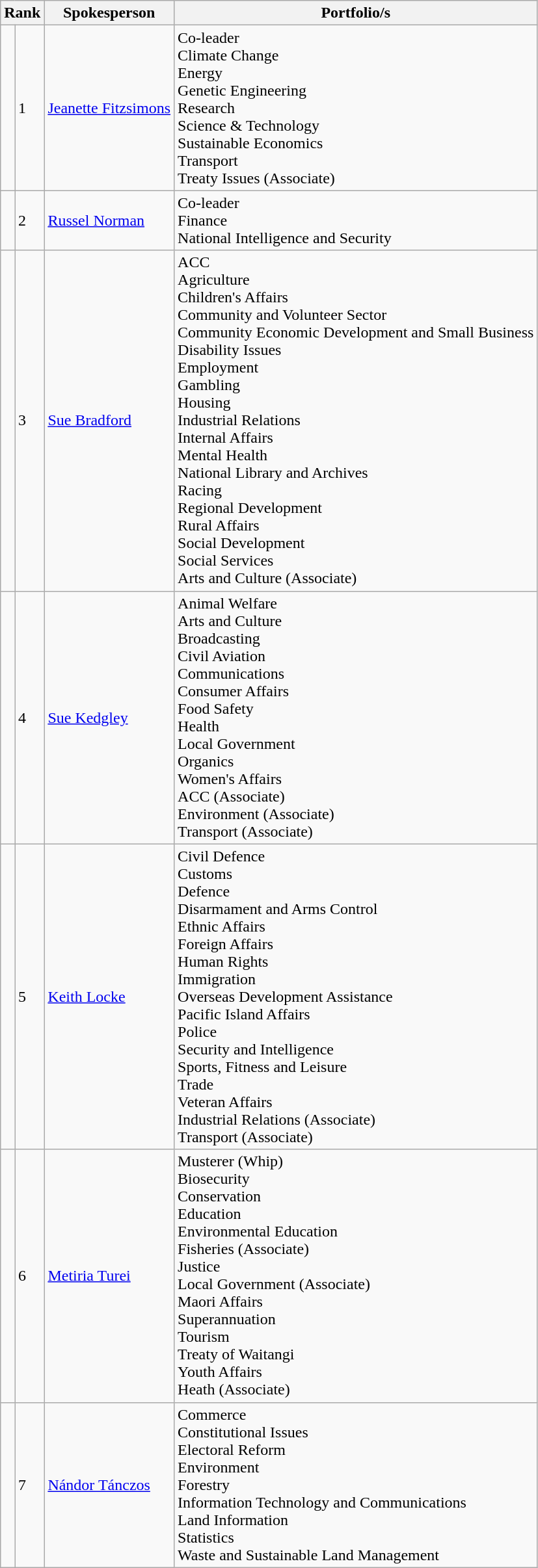<table class="wikitable">
<tr>
<th colspan="2">Rank</th>
<th>Spokesperson</th>
<th>Portfolio/s</th>
</tr>
<tr>
<td bgcolor=></td>
<td>1</td>
<td><a href='#'>Jeanette Fitzsimons</a></td>
<td>Co-leader<br>Climate Change<br>Energy<br>Genetic Engineering<br>Research<br>Science & Technology<br>Sustainable Economics<br>Transport<br>Treaty Issues (Associate)</td>
</tr>
<tr>
<td bgcolor=></td>
<td>2</td>
<td><a href='#'>Russel Norman</a></td>
<td>Co-leader<br>Finance<br>National Intelligence and Security</td>
</tr>
<tr>
<td bgcolor=></td>
<td>3</td>
<td><a href='#'>Sue Bradford</a></td>
<td>ACC<br>Agriculture<br>Children's Affairs<br>Community and Volunteer Sector<br>Community Economic Development and Small Business<br>Disability Issues<br>Employment<br>Gambling<br>Housing<br>Industrial Relations<br>Internal Affairs<br>Mental Health<br>National Library and Archives<br>Racing<br>Regional Development<br>Rural Affairs<br>Social Development<br>Social Services<br>Arts and Culture (Associate)</td>
</tr>
<tr>
<td bgcolor=></td>
<td>4</td>
<td><a href='#'>Sue Kedgley</a></td>
<td>Animal Welfare<br>Arts and Culture<br>Broadcasting<br>Civil Aviation<br>Communications<br>Consumer Affairs<br>Food Safety<br>Health<br>Local Government<br>Organics<br>Women's Affairs<br>ACC (Associate)<br>Environment (Associate)<br>Transport (Associate)</td>
</tr>
<tr>
<td bgcolor=></td>
<td>5</td>
<td><a href='#'>Keith Locke</a></td>
<td>Civil Defence<br>Customs<br>Defence<br>Disarmament and Arms Control<br>Ethnic Affairs<br>Foreign Affairs<br>Human Rights<br>Immigration<br>Overseas Development Assistance<br>Pacific Island Affairs<br>Police<br>Security and Intelligence<br>Sports, Fitness and Leisure<br>Trade<br>Veteran Affairs<br>Industrial Relations (Associate)<br>Transport (Associate)</td>
</tr>
<tr>
<td bgcolor=></td>
<td>6</td>
<td><a href='#'>Metiria Turei</a></td>
<td>Musterer (Whip)<br>Biosecurity<br>Conservation<br>Education<br>Environmental Education<br>Fisheries (Associate)<br>Justice<br>Local Government (Associate)<br>Maori Affairs<br>Superannuation<br>Tourism<br>Treaty of Waitangi<br>Youth Affairs<br>Heath (Associate)</td>
</tr>
<tr>
<td bgcolor=></td>
<td>7</td>
<td><a href='#'>Nándor Tánczos</a></td>
<td>Commerce<br>Constitutional Issues<br>Electoral Reform<br>Environment<br>Forestry<br>Information Technology and Communications<br>Land Information<br>Statistics<br>Waste and Sustainable Land Management</td>
</tr>
</table>
